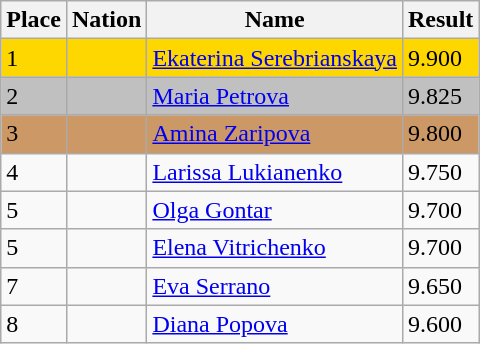<table class="wikitable">
<tr>
<th>Place</th>
<th>Nation</th>
<th>Name</th>
<th>Result</th>
</tr>
<tr bgcolor=gold>
<td>1</td>
<td></td>
<td><a href='#'>Ekaterina Serebrianskaya</a></td>
<td>9.900</td>
</tr>
<tr bgcolor=silver>
<td>2</td>
<td></td>
<td><a href='#'>Maria Petrova</a></td>
<td>9.825</td>
</tr>
<tr bgcolor=cc9966>
<td>3</td>
<td></td>
<td><a href='#'>Amina Zaripova</a></td>
<td>9.800</td>
</tr>
<tr>
<td>4</td>
<td></td>
<td><a href='#'>Larissa Lukianenko</a></td>
<td>9.750</td>
</tr>
<tr>
<td>5</td>
<td></td>
<td><a href='#'>Olga Gontar</a></td>
<td>9.700</td>
</tr>
<tr>
<td>5</td>
<td></td>
<td><a href='#'>Elena Vitrichenko</a></td>
<td>9.700</td>
</tr>
<tr>
<td>7</td>
<td></td>
<td><a href='#'>Eva Serrano</a></td>
<td>9.650</td>
</tr>
<tr>
<td>8</td>
<td></td>
<td><a href='#'>Diana Popova</a></td>
<td>9.600</td>
</tr>
</table>
